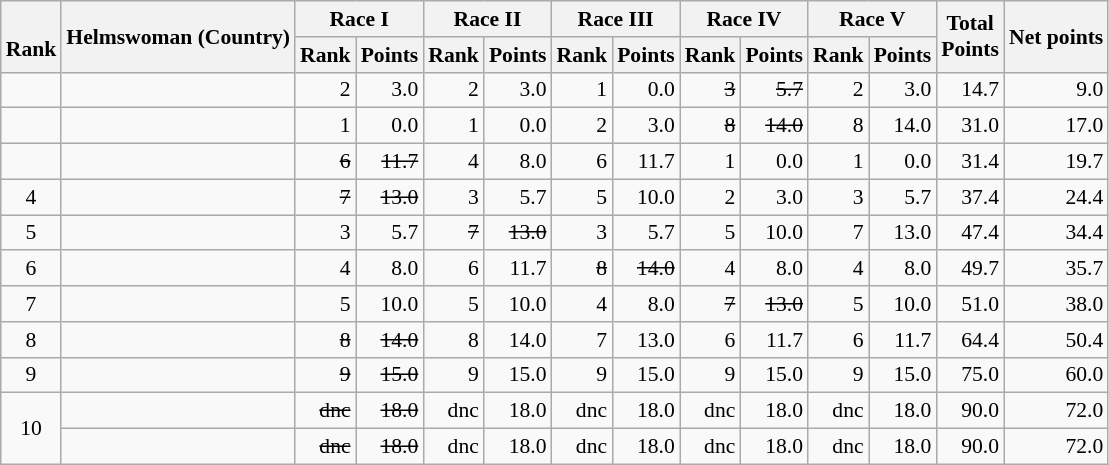<table class="wikitable" style="text-align:right; font-size:90%">
<tr>
<th rowspan=2><br>Rank</th>
<th rowspan=2>Helmswoman (Country)</th>
<th colspan=2>Race I</th>
<th colspan=2>Race II</th>
<th colspan=2>Race III</th>
<th colspan=2>Race IV</th>
<th colspan=2>Race V</th>
<th rowspan=2>Total <br>Points <br></th>
<th rowspan=2>Net points</th>
</tr>
<tr>
<th>Rank</th>
<th>Points</th>
<th>Rank</th>
<th>Points</th>
<th>Rank</th>
<th>Points</th>
<th>Rank</th>
<th>Points</th>
<th>Rank</th>
<th>Points</th>
</tr>
<tr style="vertical-align:top;">
<td align=center></td>
<td align=left></td>
<td>2</td>
<td>3.0</td>
<td>2</td>
<td>3.0</td>
<td>1</td>
<td>0.0</td>
<td><s>3</s></td>
<td><s>5.7</s></td>
<td>2</td>
<td>3.0</td>
<td>14.7</td>
<td>9.0</td>
</tr>
<tr>
<td align=center></td>
<td align=left></td>
<td>1</td>
<td>0.0</td>
<td>1</td>
<td>0.0</td>
<td>2</td>
<td>3.0</td>
<td><s>8</s></td>
<td><s>14.0</s></td>
<td>8</td>
<td>14.0</td>
<td>31.0</td>
<td>17.0</td>
</tr>
<tr>
<td align=center></td>
<td align=left></td>
<td><s>6</s></td>
<td><s>11.7</s></td>
<td>4</td>
<td>8.0</td>
<td>6</td>
<td>11.7</td>
<td>1</td>
<td>0.0</td>
<td>1</td>
<td>0.0</td>
<td>31.4</td>
<td>19.7</td>
</tr>
<tr>
<td align=center>4</td>
<td align=left></td>
<td><s>7</s></td>
<td><s>13.0</s></td>
<td>3</td>
<td>5.7</td>
<td>5</td>
<td>10.0</td>
<td>2</td>
<td>3.0</td>
<td>3</td>
<td>5.7</td>
<td>37.4</td>
<td>24.4</td>
</tr>
<tr>
<td align=center>5</td>
<td align=left></td>
<td>3</td>
<td>5.7</td>
<td><s>7</s></td>
<td><s>13.0</s></td>
<td>3</td>
<td>5.7</td>
<td>5</td>
<td>10.0</td>
<td>7</td>
<td>13.0</td>
<td>47.4</td>
<td>34.4</td>
</tr>
<tr>
<td align=center>6</td>
<td align=left></td>
<td>4</td>
<td>8.0</td>
<td>6</td>
<td>11.7</td>
<td><s>8</s></td>
<td><s>14.0</s></td>
<td>4</td>
<td>8.0</td>
<td>4</td>
<td>8.0</td>
<td>49.7</td>
<td>35.7</td>
</tr>
<tr>
<td align=center>7</td>
<td align=left></td>
<td>5</td>
<td>10.0</td>
<td>5</td>
<td>10.0</td>
<td>4</td>
<td>8.0</td>
<td><s>7</s></td>
<td><s>13.0</s></td>
<td>5</td>
<td>10.0</td>
<td>51.0</td>
<td>38.0</td>
</tr>
<tr>
<td align=center>8</td>
<td align=left></td>
<td><s>8</s></td>
<td><s>14.0</s></td>
<td>8</td>
<td>14.0</td>
<td>7</td>
<td>13.0</td>
<td>6</td>
<td>11.7</td>
<td>6</td>
<td>11.7</td>
<td>64.4</td>
<td>50.4</td>
</tr>
<tr>
<td align=center>9</td>
<td align=left></td>
<td><s>9</s></td>
<td><s>15.0</s></td>
<td>9</td>
<td>15.0</td>
<td>9</td>
<td>15.0</td>
<td>9</td>
<td>15.0</td>
<td>9</td>
<td>15.0</td>
<td>75.0</td>
<td>60.0</td>
</tr>
<tr>
<td rowspan=2 align=center>10</td>
<td align=left></td>
<td><s>dnc</s></td>
<td><s>18.0</s></td>
<td>dnc</td>
<td>18.0</td>
<td>dnc</td>
<td>18.0</td>
<td>dnc</td>
<td>18.0</td>
<td>dnc</td>
<td>18.0</td>
<td>90.0</td>
<td>72.0</td>
</tr>
<tr>
<td align=left></td>
<td><s>dnc</s></td>
<td><s>18.0</s></td>
<td>dnc</td>
<td>18.0</td>
<td>dnc</td>
<td>18.0</td>
<td>dnc</td>
<td>18.0</td>
<td>dnc</td>
<td>18.0</td>
<td>90.0</td>
<td>72.0</td>
</tr>
</table>
